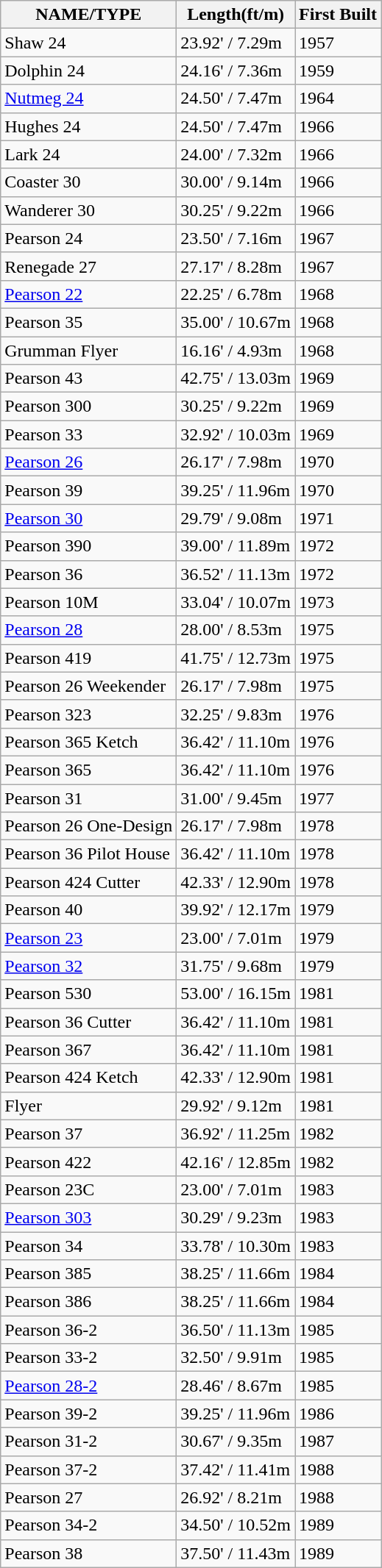<table class="wikitable">
<tr>
<th>NAME/TYPE</th>
<th>Length(ft/m)</th>
<th>First Built</th>
</tr>
<tr>
<td>Shaw 24</td>
<td>23.92' / 7.29m</td>
<td>1957</td>
</tr>
<tr>
<td>Dolphin 24</td>
<td>24.16' / 7.36m</td>
<td>1959</td>
</tr>
<tr>
<td><a href='#'>Nutmeg 24</a></td>
<td>24.50' / 7.47m</td>
<td>1964</td>
</tr>
<tr>
<td>Hughes 24</td>
<td>24.50' / 7.47m</td>
<td>1966</td>
</tr>
<tr>
<td>Lark 24</td>
<td>24.00' / 7.32m</td>
<td>1966</td>
</tr>
<tr>
<td>Coaster 30</td>
<td>30.00' / 9.14m</td>
<td>1966</td>
</tr>
<tr>
<td>Wanderer 30</td>
<td>30.25' / 9.22m</td>
<td>1966</td>
</tr>
<tr>
<td>Pearson 24</td>
<td>23.50' / 7.16m</td>
<td>1967</td>
</tr>
<tr>
<td>Renegade 27</td>
<td>27.17' / 8.28m</td>
<td>1967</td>
</tr>
<tr>
<td><a href='#'>Pearson 22</a></td>
<td>22.25' / 6.78m</td>
<td>1968</td>
</tr>
<tr>
<td>Pearson 35</td>
<td>35.00' / 10.67m</td>
<td>1968</td>
</tr>
<tr>
<td>Grumman Flyer</td>
<td>16.16' / 4.93m</td>
<td>1968</td>
</tr>
<tr>
<td>Pearson 43</td>
<td>42.75' / 13.03m</td>
<td>1969</td>
</tr>
<tr>
<td>Pearson 300</td>
<td>30.25' / 9.22m</td>
<td>1969</td>
</tr>
<tr>
<td>Pearson 33</td>
<td>32.92' / 10.03m</td>
<td>1969</td>
</tr>
<tr>
<td><a href='#'>Pearson 26</a></td>
<td>26.17' / 7.98m</td>
<td>1970</td>
</tr>
<tr>
<td>Pearson 39</td>
<td>39.25' / 11.96m</td>
<td>1970</td>
</tr>
<tr>
<td><a href='#'>Pearson 30</a></td>
<td>29.79' / 9.08m</td>
<td>1971</td>
</tr>
<tr>
<td>Pearson 390</td>
<td>39.00' / 11.89m</td>
<td>1972</td>
</tr>
<tr>
<td>Pearson 36</td>
<td>36.52' / 11.13m</td>
<td>1972</td>
</tr>
<tr>
<td>Pearson 10M</td>
<td>33.04' / 10.07m</td>
<td>1973</td>
</tr>
<tr>
<td><a href='#'>Pearson 28</a></td>
<td>28.00' / 8.53m</td>
<td>1975</td>
</tr>
<tr>
<td>Pearson 419</td>
<td>41.75' / 12.73m</td>
<td>1975</td>
</tr>
<tr>
<td>Pearson 26 Weekender</td>
<td>26.17' / 7.98m</td>
<td>1975</td>
</tr>
<tr>
<td>Pearson 323</td>
<td>32.25' / 9.83m</td>
<td>1976</td>
</tr>
<tr>
<td>Pearson 365 Ketch</td>
<td>36.42' / 11.10m</td>
<td>1976</td>
</tr>
<tr>
<td>Pearson 365</td>
<td>36.42' / 11.10m</td>
<td>1976</td>
</tr>
<tr>
<td>Pearson 31</td>
<td>31.00' / 9.45m</td>
<td>1977</td>
</tr>
<tr>
<td>Pearson 26 One-Design</td>
<td>26.17' / 7.98m</td>
<td>1978</td>
</tr>
<tr>
<td>Pearson 36 Pilot House</td>
<td>36.42' / 11.10m</td>
<td>1978</td>
</tr>
<tr>
<td>Pearson 424 Cutter</td>
<td>42.33' / 12.90m</td>
<td>1978</td>
</tr>
<tr>
<td>Pearson 40</td>
<td>39.92' / 12.17m</td>
<td>1979</td>
</tr>
<tr>
<td><a href='#'>Pearson 23</a></td>
<td>23.00' / 7.01m</td>
<td>1979</td>
</tr>
<tr>
<td><a href='#'>Pearson 32</a></td>
<td>31.75' / 9.68m</td>
<td>1979</td>
</tr>
<tr>
<td>Pearson 530</td>
<td>53.00' / 16.15m</td>
<td>1981</td>
</tr>
<tr>
<td>Pearson 36 Cutter</td>
<td>36.42' / 11.10m</td>
<td>1981</td>
</tr>
<tr>
<td>Pearson 367</td>
<td>36.42' / 11.10m</td>
<td>1981</td>
</tr>
<tr>
<td>Pearson 424 Ketch</td>
<td>42.33' / 12.90m</td>
<td>1981</td>
</tr>
<tr>
<td>Flyer</td>
<td>29.92' / 9.12m</td>
<td>1981</td>
</tr>
<tr>
<td>Pearson 37</td>
<td>36.92' / 11.25m</td>
<td>1982</td>
</tr>
<tr>
<td>Pearson 422</td>
<td>42.16' / 12.85m</td>
<td>1982</td>
</tr>
<tr>
<td>Pearson 23C</td>
<td>23.00' / 7.01m</td>
<td>1983</td>
</tr>
<tr>
<td><a href='#'>Pearson 303</a></td>
<td>30.29' / 9.23m</td>
<td>1983</td>
</tr>
<tr>
<td>Pearson 34</td>
<td>33.78' / 10.30m</td>
<td>1983</td>
</tr>
<tr>
<td>Pearson 385</td>
<td>38.25' / 11.66m</td>
<td>1984</td>
</tr>
<tr>
<td>Pearson 386</td>
<td>38.25' / 11.66m</td>
<td>1984</td>
</tr>
<tr>
<td>Pearson 36-2</td>
<td>36.50' / 11.13m</td>
<td>1985</td>
</tr>
<tr>
<td>Pearson 33-2</td>
<td>32.50' / 9.91m</td>
<td>1985</td>
</tr>
<tr>
<td><a href='#'>Pearson 28-2</a></td>
<td>28.46' / 8.67m</td>
<td>1985</td>
</tr>
<tr>
<td>Pearson 39-2</td>
<td>39.25' / 11.96m</td>
<td>1986</td>
</tr>
<tr>
<td>Pearson 31-2</td>
<td>30.67' / 9.35m</td>
<td>1987</td>
</tr>
<tr>
<td>Pearson 37-2</td>
<td>37.42' / 11.41m</td>
<td>1988</td>
</tr>
<tr>
<td>Pearson 27</td>
<td>26.92' / 8.21m</td>
<td>1988</td>
</tr>
<tr>
<td>Pearson 34-2</td>
<td>34.50' / 10.52m</td>
<td>1989</td>
</tr>
<tr>
<td>Pearson 38</td>
<td>37.50' / 11.43m</td>
<td>1989</td>
</tr>
</table>
